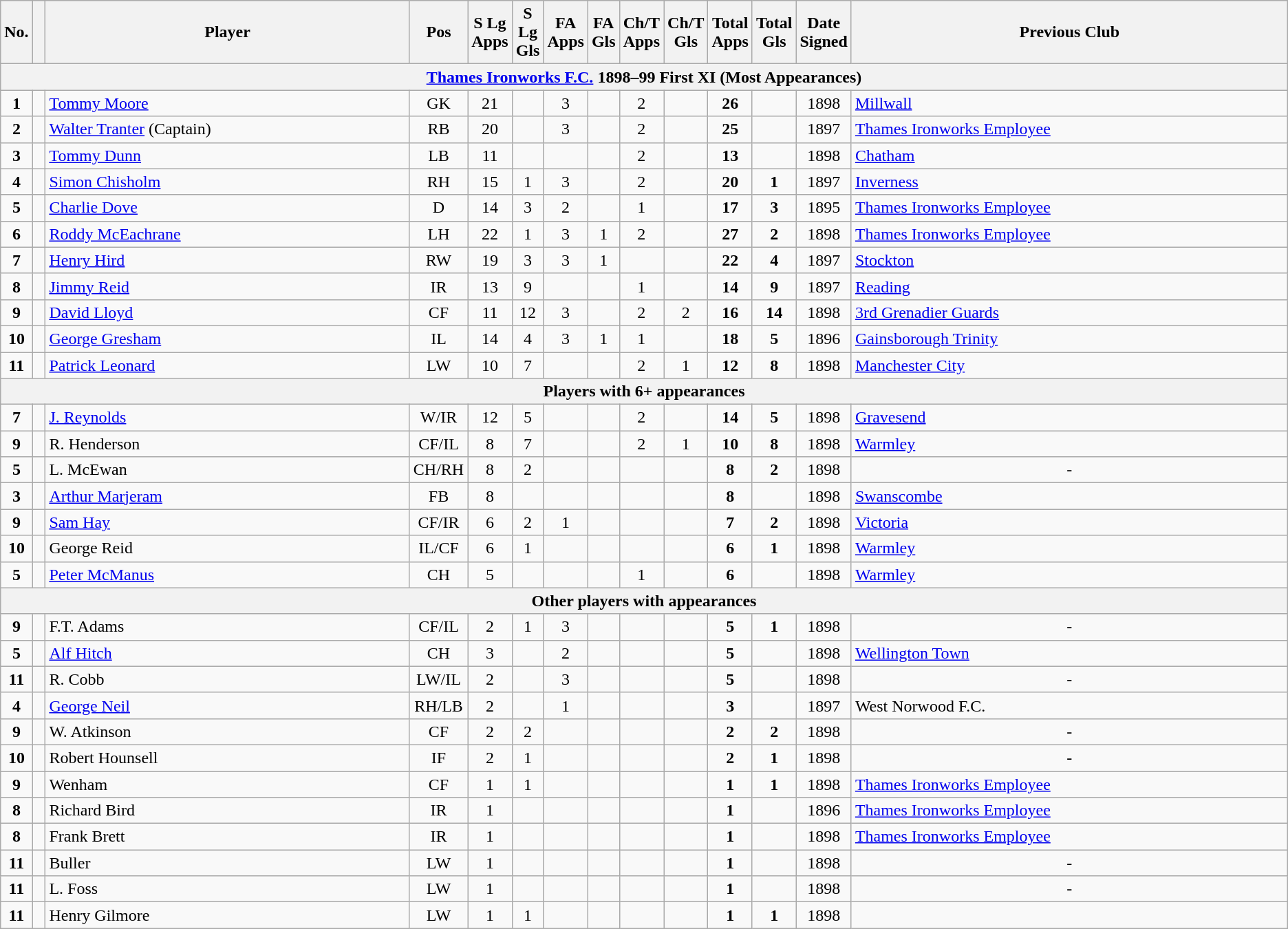<table class="wikitable">
<tr>
<th width=1%>No.</th>
<th width=1%></th>
<th !width=10%>Player</th>
<th width=1%>Pos</th>
<th width=1%>S Lg <br> Apps</th>
<th width=2%>S Lg <br> Gls</th>
<th width=1%>FA <br> Apps</th>
<th width=1%>FA <br> Gls</th>
<th width=1%>Ch/T<br> Apps</th>
<th width=1%>Ch/T<br> Gls</th>
<th width=1%>Total <br> Apps</th>
<th width=1%>Total <br> Gls</th>
<th width=1%>Date Signed</th>
<th !width=10%>Previous Club</th>
</tr>
<tr>
<th colspan=14 bgcolor=#6fd6f5><a href='#'>Thames Ironworks F.C.</a> 1898–99 First XI (Most Appearances)</th>
</tr>
<tr>
<td align=center><strong>1</strong></td>
<td align=center></td>
<td><a href='#'>Tommy Moore</a></td>
<td align=center>GK</td>
<td align=center>21</td>
<td align=center></td>
<td align=center>3</td>
<td align=center></td>
<td align=center>2</td>
<td align=center></td>
<td align=center><strong>26</strong></td>
<td align=center></td>
<td align=center>1898</td>
<td><a href='#'>Millwall</a></td>
</tr>
<tr>
<td align=center><strong>2</strong></td>
<td align=center></td>
<td><a href='#'>Walter Tranter</a> (Captain)</td>
<td align=center>RB</td>
<td align=center>20</td>
<td align=center></td>
<td align=center>3</td>
<td align=center></td>
<td align=center>2</td>
<td align=center></td>
<td align=center><strong>25</strong></td>
<td align=center></td>
<td align=center>1897</td>
<td><a href='#'>Thames Ironworks Employee</a></td>
</tr>
<tr>
<td align=center><strong>3</strong></td>
<td align=center></td>
<td><a href='#'>Tommy Dunn</a></td>
<td align=center>LB</td>
<td align=center>11</td>
<td align=center></td>
<td align=center></td>
<td align=center></td>
<td align=center>2</td>
<td align=center></td>
<td align=center><strong>13</strong></td>
<td align=center></td>
<td align=center>1898</td>
<td><a href='#'>Chatham</a></td>
</tr>
<tr>
<td align=center><strong>4</strong></td>
<td align=center></td>
<td><a href='#'>Simon Chisholm</a></td>
<td align=center>RH</td>
<td align=center>15</td>
<td align=center>1</td>
<td align=center>3</td>
<td align=center></td>
<td align=center>2</td>
<td align=center></td>
<td align=center><strong>20</strong></td>
<td align=center><strong>1</strong></td>
<td align=center>1897</td>
<td><a href='#'>Inverness</a></td>
</tr>
<tr>
<td align=center><strong>5</strong></td>
<td align=center></td>
<td><a href='#'>Charlie Dove</a></td>
<td align=center>D</td>
<td align=center>14</td>
<td align=center>3</td>
<td align=center>2</td>
<td align=center></td>
<td align=center>1</td>
<td align=center></td>
<td align=center><strong>17</strong></td>
<td align=center><strong>3</strong></td>
<td align=center>1895</td>
<td><a href='#'>Thames Ironworks Employee</a></td>
</tr>
<tr>
<td align=center><strong>6</strong></td>
<td align=center></td>
<td><a href='#'>Roddy McEachrane</a></td>
<td align=center>LH</td>
<td align=center>22</td>
<td align=center>1</td>
<td align=center>3</td>
<td align=center>1</td>
<td align=center>2</td>
<td align=center></td>
<td align=center><strong>27</strong></td>
<td align=center><strong>2</strong></td>
<td align=center>1898</td>
<td><a href='#'>Thames Ironworks Employee</a></td>
</tr>
<tr>
<td align=center><strong>7</strong></td>
<td align=center></td>
<td><a href='#'>Henry Hird</a></td>
<td align=center>RW</td>
<td align=center>19</td>
<td align=center>3</td>
<td align=center>3</td>
<td align=center>1</td>
<td align=center></td>
<td align=center></td>
<td align=center><strong>22</strong></td>
<td align=center><strong>4</strong></td>
<td align=center>1897</td>
<td><a href='#'>Stockton</a></td>
</tr>
<tr>
<td align=center><strong>8</strong></td>
<td align=center></td>
<td><a href='#'>Jimmy Reid</a></td>
<td align=center>IR</td>
<td align=center>13</td>
<td align=center>9</td>
<td align=center></td>
<td align=center></td>
<td align=center>1</td>
<td align=center></td>
<td align=center><strong>14</strong></td>
<td align=center><strong>9</strong></td>
<td align=center>1897</td>
<td><a href='#'>Reading</a></td>
</tr>
<tr>
<td align=center><strong>9</strong></td>
<td align=center></td>
<td><a href='#'>David Lloyd</a></td>
<td align=center>CF</td>
<td align=center>11</td>
<td align=center>12</td>
<td align=center>3</td>
<td align=center></td>
<td align=center>2</td>
<td align=center>2</td>
<td align=center><strong>16</strong></td>
<td align=center><strong>14</strong></td>
<td align=center>1898</td>
<td><a href='#'>3rd Grenadier Guards</a></td>
</tr>
<tr>
<td align=center><strong>10</strong></td>
<td align=center></td>
<td><a href='#'>George Gresham</a></td>
<td align=center>IL</td>
<td align=center>14</td>
<td align=center>4</td>
<td align=center>3</td>
<td align=center>1</td>
<td align=center>1</td>
<td align=center></td>
<td align=center><strong>18</strong></td>
<td align=center><strong>5</strong></td>
<td align=center>1896</td>
<td><a href='#'>Gainsborough Trinity</a></td>
</tr>
<tr>
<td align=center><strong>11</strong></td>
<td align=center></td>
<td><a href='#'>Patrick Leonard</a></td>
<td align=center>LW</td>
<td align=center>10</td>
<td align=center>7</td>
<td align=center></td>
<td align=center></td>
<td align=center>2</td>
<td align=center>1</td>
<td align=center><strong>12</strong></td>
<td align=center><strong>8</strong></td>
<td align=center>1898</td>
<td><a href='#'>Manchester City</a></td>
</tr>
<tr>
<th colspan=14 bgcolor=#6fd6f5>Players with 6+ appearances</th>
</tr>
<tr>
<td align=center><strong>7</strong></td>
<td align=center></td>
<td><a href='#'>J. Reynolds</a></td>
<td align=center>W/IR</td>
<td align=center>12</td>
<td align=center>5</td>
<td align=center></td>
<td align=center></td>
<td align=center>2</td>
<td align=center></td>
<td align=center><strong>14</strong></td>
<td align=center><strong>5</strong></td>
<td align=center>1898</td>
<td><a href='#'>Gravesend</a></td>
</tr>
<tr>
<td align=center><strong>9</strong></td>
<td align=center></td>
<td>R. Henderson</td>
<td align=center>CF/IL</td>
<td align=center>8</td>
<td align=center>7</td>
<td align=center></td>
<td align=center></td>
<td align=center>2</td>
<td align=center>1</td>
<td align=center><strong>10</strong></td>
<td align=center><strong>8</strong></td>
<td align=center>1898</td>
<td><a href='#'>Warmley</a></td>
</tr>
<tr>
<td align=center><strong>5</strong></td>
<td align=center></td>
<td>L. McEwan</td>
<td align=center>CH/RH</td>
<td align=center>8</td>
<td align=center>2</td>
<td align=center></td>
<td align=center></td>
<td align=center></td>
<td align=center></td>
<td align=center><strong>8</strong></td>
<td align=center><strong>2</strong></td>
<td align=center>1898</td>
<td align=center>-</td>
</tr>
<tr>
<td align=center><strong>3</strong></td>
<td align=center></td>
<td><a href='#'>Arthur Marjeram</a></td>
<td align=center>FB</td>
<td align=center>8</td>
<td align=center></td>
<td align=center></td>
<td align=center></td>
<td align=center></td>
<td align=center></td>
<td align=center><strong>8</strong></td>
<td align=center></td>
<td align=center>1898</td>
<td><a href='#'>Swanscombe</a></td>
</tr>
<tr>
<td align=center><strong>9</strong></td>
<td align=center></td>
<td><a href='#'>Sam Hay</a></td>
<td align=center>CF/IR</td>
<td align=center>6</td>
<td align=center>2</td>
<td align=center>1</td>
<td align=center></td>
<td align=center></td>
<td align=center></td>
<td align=center><strong>7</strong></td>
<td align=center><strong>2</strong></td>
<td align=center>1898</td>
<td><a href='#'>Victoria</a></td>
</tr>
<tr>
<td align=center><strong>10</strong></td>
<td align=center></td>
<td>George Reid</td>
<td align=center>IL/CF</td>
<td align=center>6</td>
<td align=center>1</td>
<td align=center></td>
<td align=center></td>
<td align=center></td>
<td align=center></td>
<td align=center><strong>6</strong></td>
<td align=center><strong>1</strong></td>
<td align=center>1898</td>
<td><a href='#'>Warmley</a></td>
</tr>
<tr>
<td align=center><strong>5</strong></td>
<td align=center></td>
<td><a href='#'>Peter McManus</a></td>
<td align=center>CH</td>
<td align=center>5</td>
<td align=center></td>
<td align=center></td>
<td align=center></td>
<td align=center>1</td>
<td align=center></td>
<td align=center><strong>6</strong></td>
<td align=center></td>
<td align=center>1898</td>
<td><a href='#'>Warmley</a></td>
</tr>
<tr>
<th colspan=14 bgcolor=#6fd6f5>Other players with appearances</th>
</tr>
<tr>
<td align=center><strong>9</strong></td>
<td align=center></td>
<td>F.T. Adams</td>
<td align=center>CF/IL</td>
<td align=center>2</td>
<td align=center>1</td>
<td align=center>3</td>
<td align=center></td>
<td align=center></td>
<td align=center></td>
<td align=center><strong>5</strong></td>
<td align=center><strong>1</strong></td>
<td align=center>1898</td>
<td align=center>-</td>
</tr>
<tr>
<td align=center><strong>5</strong></td>
<td align=center></td>
<td><a href='#'>Alf Hitch</a></td>
<td align=center>CH</td>
<td align=center>3</td>
<td align=center></td>
<td align=center>2</td>
<td align=center></td>
<td align=center></td>
<td align=center></td>
<td align=center><strong>5</strong></td>
<td align=center></td>
<td align=center>1898</td>
<td><a href='#'>Wellington Town</a></td>
</tr>
<tr>
<td align=center><strong>11</strong></td>
<td align=center></td>
<td>R. Cobb</td>
<td align=center>LW/IL</td>
<td align=center>2</td>
<td align=center></td>
<td align=center>3</td>
<td align=center></td>
<td align=center></td>
<td align=center></td>
<td align=center><strong>5</strong></td>
<td align=center></td>
<td align=center>1898</td>
<td align=center>-</td>
</tr>
<tr>
<td align=center><strong>4</strong></td>
<td align=center></td>
<td><a href='#'>George Neil</a></td>
<td align=center>RH/LB</td>
<td align=center>2</td>
<td align=center></td>
<td align=center>1</td>
<td align=center></td>
<td align=center></td>
<td align=center></td>
<td align=center><strong>3</strong></td>
<td align=center></td>
<td align=center>1897</td>
<td>West Norwood F.C.</td>
</tr>
<tr>
<td align=center><strong>9</strong></td>
<td align=center></td>
<td>W. Atkinson</td>
<td align=center>CF</td>
<td align=center>2</td>
<td align=center>2</td>
<td align=center></td>
<td align=center></td>
<td align=center></td>
<td align=center></td>
<td align=center><strong>2</strong></td>
<td align=center><strong>2</strong></td>
<td align=center>1898</td>
<td align=center>-</td>
</tr>
<tr>
<td align=center><strong>10</strong></td>
<td align=center></td>
<td>Robert Hounsell</td>
<td align=center>IF</td>
<td align=center>2</td>
<td align=center>1</td>
<td align=center></td>
<td align=center></td>
<td align=center></td>
<td align=center></td>
<td align=center><strong>2</strong></td>
<td align=center><strong>1</strong></td>
<td align=center>1898</td>
<td align=center>-</td>
</tr>
<tr>
<td align=center><strong>9</strong></td>
<td align=center></td>
<td>Wenham</td>
<td align=center>CF</td>
<td align=center>1</td>
<td align=center>1</td>
<td align=center></td>
<td align=center></td>
<td align=center></td>
<td align=center></td>
<td align=center><strong>1</strong></td>
<td align=center><strong>1</strong></td>
<td align=center>1898</td>
<td><a href='#'>Thames Ironworks Employee</a></td>
</tr>
<tr>
<td align=center><strong>8</strong></td>
<td align=center></td>
<td>Richard Bird</td>
<td align=center>IR</td>
<td align=center>1</td>
<td align=center></td>
<td align=center></td>
<td align=center></td>
<td align=center></td>
<td align=center></td>
<td align=center><strong>1</strong></td>
<td align=center></td>
<td align=center>1896</td>
<td><a href='#'>Thames Ironworks Employee</a></td>
</tr>
<tr>
<td align=center><strong>8</strong></td>
<td align=center></td>
<td>Frank Brett</td>
<td align=center>IR</td>
<td align=center>1</td>
<td align=center></td>
<td align=center></td>
<td align=center></td>
<td align=center></td>
<td align=center></td>
<td align=center><strong>1</strong></td>
<td align=center></td>
<td align=center>1898</td>
<td><a href='#'>Thames Ironworks Employee</a></td>
</tr>
<tr>
<td align=center><strong>11</strong></td>
<td align=center></td>
<td>Buller</td>
<td align=center>LW</td>
<td align=center>1</td>
<td align=center></td>
<td align=center></td>
<td align=center></td>
<td align=center></td>
<td align=center></td>
<td align=center><strong>1</strong></td>
<td align=center></td>
<td align=center>1898</td>
<td align=center>-</td>
</tr>
<tr>
<td align=center><strong>11</strong></td>
<td align=center></td>
<td>L. Foss</td>
<td align=center>LW</td>
<td align=center>1</td>
<td align=center></td>
<td align=center></td>
<td align=center></td>
<td align=center></td>
<td align=center></td>
<td align=center><strong>1</strong></td>
<td align=center></td>
<td align=center>1898</td>
<td align=center>-</td>
</tr>
<tr>
<td align=center><strong>11</strong></td>
<td align=center></td>
<td>Henry Gilmore</td>
<td align=center>LW</td>
<td align=center>1</td>
<td align=center>1</td>
<td align=center></td>
<td align=center></td>
<td align=center></td>
<td align=center></td>
<td align=center><strong>1</strong></td>
<td align=center><strong>1</strong></td>
<td align=center>1898</td>
<td align=center></td>
</tr>
</table>
